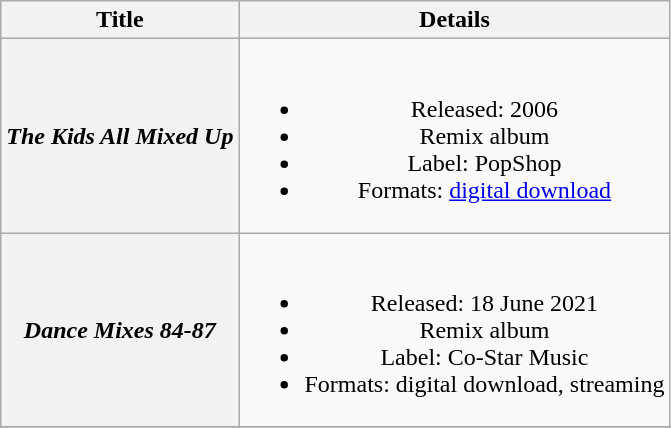<table class="wikitable plainrowheaders" style="text-align:center;">
<tr>
<th scope="col" rowspan="1">Title</th>
<th scope="col" rowspan="1">Details</th>
</tr>
<tr>
<th scope="row"><em>The Kids All Mixed Up</em></th>
<td><br><ul><li>Released: 2006</li><li>Remix album</li><li>Label: PopShop</li><li>Formats: <a href='#'>digital download</a></li></ul></td>
</tr>
<tr>
<th scope="row"><em>Dance Mixes 84-87</em></th>
<td><br><ul><li>Released: 18 June 2021</li><li>Remix album</li><li>Label: Co-Star Music</li><li>Formats: digital download, streaming</li></ul></td>
</tr>
<tr>
</tr>
</table>
